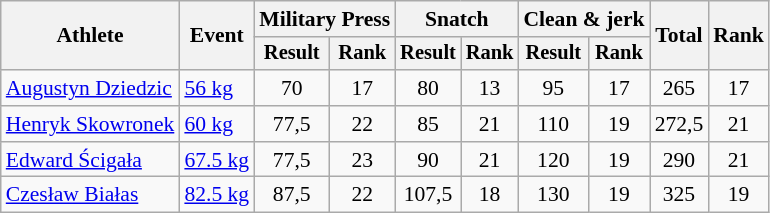<table class="wikitable" style="font-size:90%">
<tr>
<th rowspan="2">Athlete</th>
<th rowspan="2">Event</th>
<th colspan="2">Military Press</th>
<th colspan="2">Snatch</th>
<th colspan="2">Clean & jerk</th>
<th rowspan="2">Total</th>
<th rowspan="2">Rank</th>
</tr>
<tr style="font-size:95%">
<th>Result</th>
<th>Rank</th>
<th>Result</th>
<th>Rank</th>
<th>Result</th>
<th>Rank</th>
</tr>
<tr align=center>
<td align=left><a href='#'>Augustyn Dziedzic</a></td>
<td align=left><a href='#'>56 kg</a></td>
<td>70</td>
<td>17</td>
<td>80</td>
<td>13</td>
<td>95</td>
<td>17</td>
<td>265</td>
<td>17</td>
</tr>
<tr align=center>
<td align=left><a href='#'>Henryk Skowronek</a></td>
<td align=left><a href='#'>60 kg</a></td>
<td>77,5</td>
<td>22</td>
<td>85</td>
<td>21</td>
<td>110</td>
<td>19</td>
<td>272,5</td>
<td>21</td>
</tr>
<tr align=center>
<td align=left><a href='#'>Edward Ścigała</a></td>
<td align=left><a href='#'>67.5 kg</a></td>
<td>77,5</td>
<td>23</td>
<td>90</td>
<td>21</td>
<td>120</td>
<td>19</td>
<td>290</td>
<td>21</td>
</tr>
<tr align=center>
<td align=left><a href='#'>Czesław Białas</a></td>
<td align=left><a href='#'>82.5 kg</a></td>
<td>87,5</td>
<td>22</td>
<td>107,5</td>
<td>18</td>
<td>130</td>
<td>19</td>
<td>325</td>
<td>19</td>
</tr>
</table>
